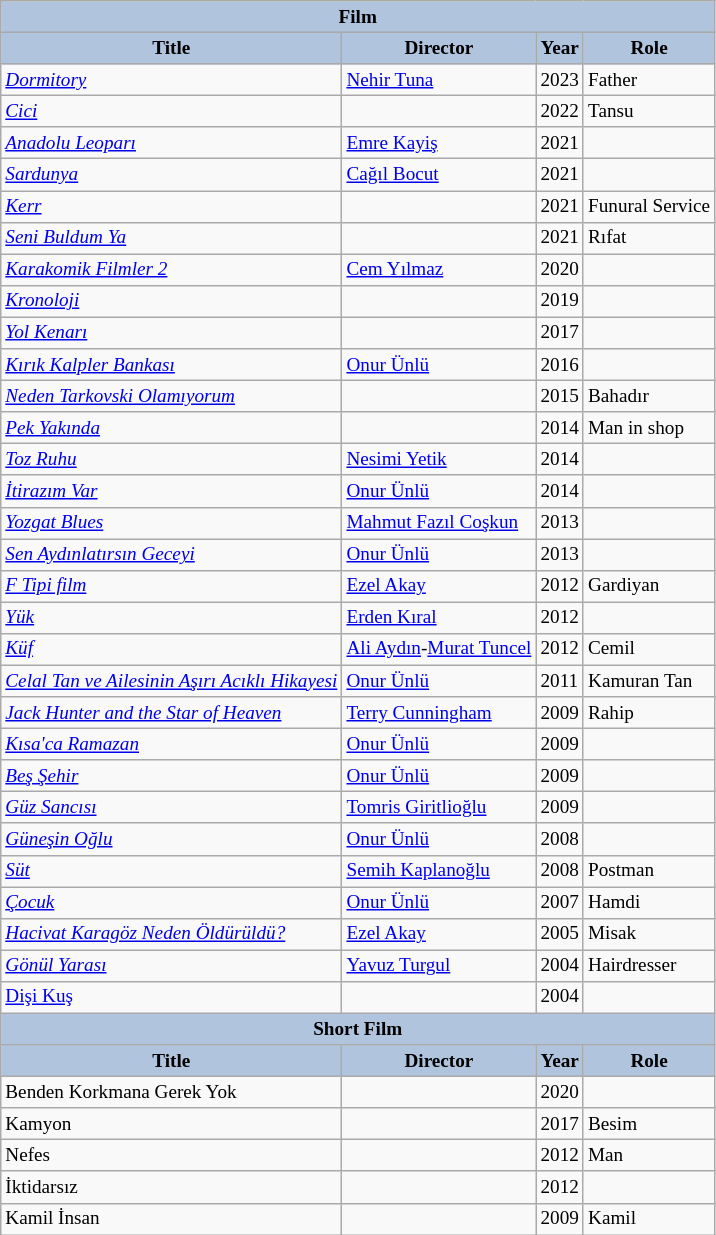<table class="wikitable" style="font-size: 80%;">
<tr>
<th colspan="4" style="background:LightSteelBlue">Film</th>
</tr>
<tr>
<th style="background:LightSteelBlue">Title</th>
<th style="background:LightSteelBlue">Director</th>
<th style="background:LightSteelBlue">Year</th>
<th style="background:LightSteelBlue">Role</th>
</tr>
<tr>
<td><em><a href='#'>Dormitory</a></em></td>
<td><a href='#'>Nehir Tuna</a></td>
<td>2023</td>
<td>Father</td>
</tr>
<tr>
<td><em><a href='#'>Cici</a></em></td>
<td></td>
<td>2022</td>
<td>Tansu</td>
</tr>
<tr>
<td><em><a href='#'>Anadolu Leoparı</a></em></td>
<td><a href='#'>Emre Kayiş</a></td>
<td>2021</td>
<td></td>
</tr>
<tr>
<td><em><a href='#'>Sardunya</a></em></td>
<td><a href='#'>Cağıl Bocut</a></td>
<td>2021</td>
<td></td>
</tr>
<tr>
<td><em><a href='#'>Kerr</a></em></td>
<td></td>
<td>2021</td>
<td>Funural Service</td>
</tr>
<tr>
<td><em><a href='#'>Seni Buldum Ya</a></em></td>
<td></td>
<td>2021</td>
<td>Rıfat</td>
</tr>
<tr>
<td><em><a href='#'>Karakomik Filmler 2</a></em></td>
<td><a href='#'>Cem Yılmaz</a></td>
<td>2020</td>
<td></td>
</tr>
<tr>
<td><em><a href='#'>Kronoloji</a></em></td>
<td></td>
<td>2019</td>
<td></td>
</tr>
<tr>
<td><em><a href='#'>Yol Kenarı</a></em></td>
<td></td>
<td>2017</td>
<td></td>
</tr>
<tr>
<td><em><a href='#'>Kırık Kalpler Bankası</a></em></td>
<td><a href='#'>Onur Ünlü</a></td>
<td>2016</td>
<td></td>
</tr>
<tr>
<td><em><a href='#'>Neden Tarkovski Olamıyorum</a></em></td>
<td></td>
<td>2015</td>
<td>Bahadır</td>
</tr>
<tr>
<td><em><a href='#'>Pek Yakında</a></em></td>
<td></td>
<td>2014</td>
<td>Man in shop</td>
</tr>
<tr>
<td><em><a href='#'>Toz Ruhu</a></em></td>
<td><a href='#'>Nesimi Yetik</a></td>
<td>2014</td>
<td></td>
</tr>
<tr>
<td><em><a href='#'>İtirazım Var</a></em></td>
<td><a href='#'>Onur Ünlü</a></td>
<td>2014</td>
<td></td>
</tr>
<tr>
<td><em><a href='#'>Yozgat Blues</a></em></td>
<td><a href='#'>Mahmut Fazıl Coşkun</a></td>
<td>2013</td>
<td></td>
</tr>
<tr>
<td><em><a href='#'>Sen Aydınlatırsın Geceyi</a></em></td>
<td><a href='#'>Onur Ünlü</a></td>
<td>2013</td>
<td></td>
</tr>
<tr>
<td><em><a href='#'>F Tipi film</a></em></td>
<td><a href='#'>Ezel Akay</a></td>
<td>2012</td>
<td>Gardiyan</td>
</tr>
<tr>
<td><em><a href='#'>Yük</a></em></td>
<td><a href='#'>Erden Kıral</a></td>
<td>2012</td>
<td></td>
</tr>
<tr>
<td><em><a href='#'>Küf</a></em></td>
<td><a href='#'>Ali Aydın</a>-<a href='#'>Murat Tuncel</a></td>
<td>2012</td>
<td>Cemil</td>
</tr>
<tr>
<td><em><a href='#'>Celal Tan ve Ailesinin Aşırı Acıklı Hikayesi</a></em></td>
<td><a href='#'>Onur Ünlü</a></td>
<td>2011</td>
<td>Kamuran Tan</td>
</tr>
<tr>
<td><em><a href='#'>Jack Hunter and the Star of Heaven</a></em></td>
<td><a href='#'>Terry Cunningham</a></td>
<td>2009</td>
<td>Rahip</td>
</tr>
<tr>
<td><em><a href='#'>Kısa'ca Ramazan</a></em></td>
<td><a href='#'>Onur Ünlü</a></td>
<td>2009</td>
<td></td>
</tr>
<tr>
<td><em><a href='#'>Beş Şehir</a></em></td>
<td><a href='#'>Onur Ünlü</a></td>
<td>2009</td>
<td></td>
</tr>
<tr>
<td><em><a href='#'>Güz Sancısı</a></em></td>
<td><a href='#'>Tomris Giritlioğlu</a></td>
<td>2009</td>
<td></td>
</tr>
<tr>
<td><em><a href='#'>Güneşin Oğlu</a></em></td>
<td><a href='#'>Onur Ünlü</a></td>
<td>2008</td>
<td></td>
</tr>
<tr>
<td><em><a href='#'>Süt</a></em></td>
<td><a href='#'>Semih Kaplanoğlu</a></td>
<td>2008</td>
<td>Postman</td>
</tr>
<tr>
<td><em><a href='#'>Çocuk</a></em></td>
<td><a href='#'>Onur Ünlü</a></td>
<td>2007</td>
<td>Hamdi</td>
</tr>
<tr>
<td><em><a href='#'>Hacivat Karagöz Neden Öldürüldü?</a></em></td>
<td><a href='#'>Ezel Akay</a></td>
<td>2005</td>
<td>Misak</td>
</tr>
<tr>
<td><em><a href='#'>Gönül Yarası</a></em></td>
<td><a href='#'>Yavuz Turgul</a></td>
<td>2004</td>
<td>Hairdresser</td>
</tr>
<tr>
<td><a href='#'>Dişi Kuş</a></td>
<td></td>
<td>2004</td>
<td></td>
</tr>
<tr>
<th colspan="4" style="background:LightSteelBlue">Short Film</th>
</tr>
<tr>
<th style="background:LightSteelBlue">Title</th>
<th style="background:LightSteelBlue">Director</th>
<th style="background:LightSteelBlue">Year</th>
<th style="background:LightSteelBlue">Role</th>
</tr>
<tr>
<td>Benden Korkmana Gerek Yok</td>
<td></td>
<td>2020</td>
<td></td>
</tr>
<tr>
<td>Kamyon</td>
<td></td>
<td>2017</td>
<td>Besim</td>
</tr>
<tr>
<td>Nefes</td>
<td></td>
<td>2012</td>
<td>Man</td>
</tr>
<tr>
<td>İktidarsız</td>
<td></td>
<td>2012</td>
<td></td>
</tr>
<tr>
<td>Kamil İnsan</td>
<td></td>
<td>2009</td>
<td>Kamil</td>
</tr>
</table>
